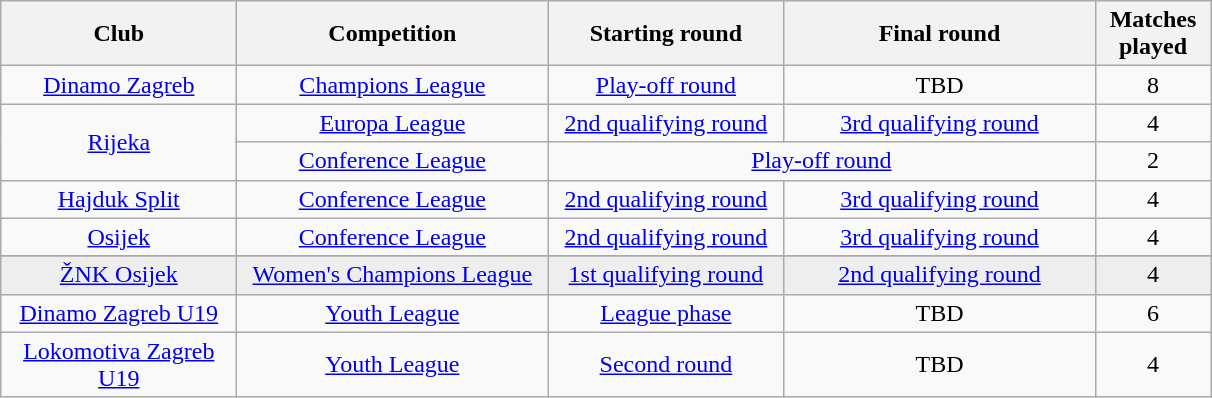<table class="wikitable" style="text-align: center">
<tr>
<th width=150>Club</th>
<th width=200>Competition</th>
<th width=150>Starting round</th>
<th width=200>Final round</th>
<th width=70>Matches played</th>
</tr>
<tr>
<td><a href='#'>Dinamo Zagreb</a></td>
<td><a href='#'>Champions League</a></td>
<td><a href='#'>Play-off round</a></td>
<td>TBD</td>
<td>8</td>
</tr>
<tr>
<td rowspan=2><a href='#'>Rijeka</a></td>
<td><a href='#'>Europa League</a></td>
<td><a href='#'>2nd qualifying round</a></td>
<td><a href='#'>3rd qualifying round</a></td>
<td>4</td>
</tr>
<tr>
<td><a href='#'>Conference League</a></td>
<td colspan=2><a href='#'>Play-off round</a></td>
<td>2</td>
</tr>
<tr>
<td><a href='#'>Hajduk Split</a></td>
<td><a href='#'>Conference League</a></td>
<td><a href='#'>2nd qualifying round</a></td>
<td><a href='#'>3rd qualifying round</a></td>
<td>4</td>
</tr>
<tr>
<td><a href='#'>Osijek</a></td>
<td><a href='#'>Conference League</a></td>
<td><a href='#'>2nd qualifying round</a></td>
<td><a href='#'>3rd qualifying round</a></td>
<td>4</td>
</tr>
<tr>
</tr>
<tr bgcolor=#EEEEEE>
<td><a href='#'>ŽNK Osijek</a></td>
<td><a href='#'>Women's Champions League</a></td>
<td><a href='#'>1st qualifying round</a></td>
<td><a href='#'>2nd qualifying round</a></td>
<td>4</td>
</tr>
<tr>
<td><a href='#'>Dinamo Zagreb U19</a></td>
<td><a href='#'>Youth League</a></td>
<td><a href='#'>League phase</a></td>
<td>TBD</td>
<td>6</td>
</tr>
<tr>
<td><a href='#'>Lokomotiva Zagreb U19</a></td>
<td><a href='#'>Youth League</a></td>
<td><a href='#'>Second round</a></td>
<td>TBD</td>
<td>4</td>
</tr>
</table>
